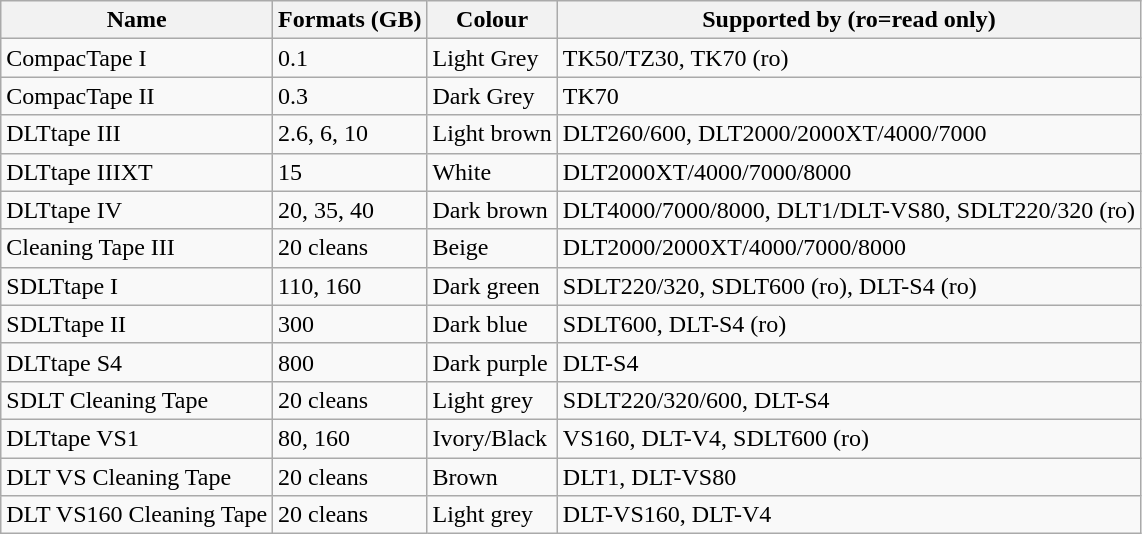<table class="wikitable">
<tr>
<th>Name</th>
<th>Formats (GB)</th>
<th>Colour</th>
<th>Supported by (ro=read only)</th>
</tr>
<tr>
<td>CompacTape I</td>
<td>0.1</td>
<td>Light Grey</td>
<td>TK50/TZ30, TK70 (ro)</td>
</tr>
<tr>
<td>CompacTape II</td>
<td>0.3</td>
<td>Dark Grey</td>
<td>TK70</td>
</tr>
<tr>
<td>DLTtape III</td>
<td>2.6, 6, 10</td>
<td>Light brown</td>
<td>DLT260/600, DLT2000/2000XT/4000/7000</td>
</tr>
<tr>
<td>DLTtape IIIXT</td>
<td>15</td>
<td>White</td>
<td>DLT2000XT/4000/7000/8000</td>
</tr>
<tr>
<td>DLTtape IV</td>
<td>20, 35, 40</td>
<td>Dark brown</td>
<td>DLT4000/7000/8000, DLT1/DLT-VS80, SDLT220/320 (ro)</td>
</tr>
<tr>
<td>Cleaning Tape III</td>
<td>20 cleans</td>
<td>Beige</td>
<td>DLT2000/2000XT/4000/7000/8000</td>
</tr>
<tr>
<td>SDLTtape I</td>
<td>110, 160</td>
<td>Dark green</td>
<td>SDLT220/320, SDLT600 (ro), DLT-S4 (ro)</td>
</tr>
<tr>
<td>SDLTtape II</td>
<td>300</td>
<td>Dark blue</td>
<td>SDLT600, DLT-S4 (ro)</td>
</tr>
<tr>
<td>DLTtape S4</td>
<td>800</td>
<td>Dark purple</td>
<td>DLT-S4</td>
</tr>
<tr>
<td>SDLT Cleaning Tape</td>
<td>20 cleans</td>
<td>Light grey</td>
<td>SDLT220/320/600, DLT-S4</td>
</tr>
<tr>
<td>DLTtape VS1</td>
<td>80, 160</td>
<td>Ivory/Black</td>
<td>VS160, DLT-V4, SDLT600 (ro)</td>
</tr>
<tr>
<td>DLT VS Cleaning Tape</td>
<td>20 cleans</td>
<td>Brown</td>
<td>DLT1, DLT-VS80</td>
</tr>
<tr>
<td>DLT VS160 Cleaning Tape</td>
<td>20 cleans</td>
<td>Light grey</td>
<td>DLT-VS160, DLT-V4</td>
</tr>
</table>
